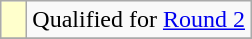<table class="wikitable">
<tr>
<td width=10px bgcolor="#ffffcc"></td>
<td>Qualified for <a href='#'>Round 2</a></td>
</tr>
<tr>
</tr>
</table>
